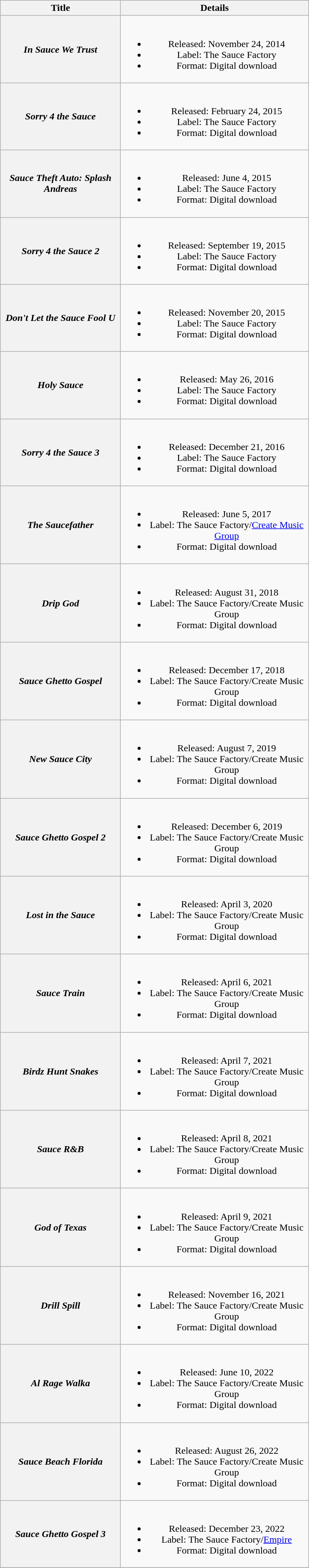<table class="wikitable plainrowheaders" style="text-align:center;">
<tr>
<th scope="col" style="width:12em;">Title</th>
<th scope="col" style="width:19em;">Details</th>
</tr>
<tr>
<th scope="row"><em>In Sauce We Trust</em><br></th>
<td><br><ul><li>Released: November 24, 2014</li><li>Label: The Sauce Factory</li><li>Format: Digital download</li></ul></td>
</tr>
<tr>
<th scope="row"><em>Sorry 4 the Sauce</em></th>
<td><br><ul><li>Released: February 24, 2015</li><li>Label: The Sauce Factory</li><li>Format: Digital download</li></ul></td>
</tr>
<tr>
<th scope="row"><em>Sauce Theft Auto: Splash Andreas</em><br></th>
<td><br><ul><li>Released: June 4, 2015</li><li>Label: The Sauce Factory</li><li>Format: Digital download</li></ul></td>
</tr>
<tr>
<th scope="row"><em>Sorry 4 the Sauce 2</em></th>
<td><br><ul><li>Released: September 19, 2015</li><li>Label: The Sauce Factory</li><li>Format: Digital download</li></ul></td>
</tr>
<tr>
<th scope="row"><em>Don't Let the Sauce Fool U</em><br></th>
<td><br><ul><li>Released: November 20, 2015</li><li>Label: The Sauce Factory</li><li>Format: Digital download</li></ul></td>
</tr>
<tr>
<th scope="row"><em>Holy Sauce</em></th>
<td><br><ul><li>Released: May 26, 2016</li><li>Label: The Sauce Factory</li><li>Format: Digital download</li></ul></td>
</tr>
<tr>
<th scope="row"><em>Sorry 4 the Sauce 3</em></th>
<td><br><ul><li>Released: December 21, 2016</li><li>Label: The Sauce Factory</li><li>Format: Digital download</li></ul></td>
</tr>
<tr>
<th scope="row"><em>The Saucefather</em></th>
<td><br><ul><li>Released: June 5, 2017</li><li>Label: The Sauce Factory/<a href='#'>Create Music Group</a></li><li>Format: Digital download</li></ul></td>
</tr>
<tr>
<th scope="row"><em>Drip God</em></th>
<td><br><ul><li>Released: August 31, 2018</li><li>Label: The Sauce Factory/Create Music Group</li><li>Format: Digital download</li></ul></td>
</tr>
<tr>
<th scope="row"><em>Sauce Ghetto Gospel</em></th>
<td><br><ul><li>Released: December 17, 2018</li><li>Label: The Sauce Factory/Create Music Group</li><li>Format: Digital download</li></ul></td>
</tr>
<tr>
<th scope="row"><em>New Sauce City</em></th>
<td><br><ul><li>Released: August 7, 2019</li><li>Label: The Sauce Factory/Create Music Group</li><li>Format: Digital download</li></ul></td>
</tr>
<tr>
<th scope="row"><em>Sauce Ghetto Gospel 2</em></th>
<td><br><ul><li>Released: December 6, 2019</li><li>Label: The Sauce Factory/Create Music Group</li><li>Format: Digital download</li></ul></td>
</tr>
<tr>
<th scope="row"><em>Lost in the Sauce</em><br></th>
<td><br><ul><li>Released: April 3, 2020</li><li>Label: The Sauce Factory/Create Music Group</li><li>Format: Digital download</li></ul></td>
</tr>
<tr>
<th scope="row"><em>Sauce Train</em><br></th>
<td><br><ul><li>Released: April 6, 2021</li><li>Label: The Sauce Factory/Create Music Group</li><li>Format: Digital download</li></ul></td>
</tr>
<tr>
<th scope="row"><em>Birdz Hunt Snakes</em></th>
<td><br><ul><li>Released: April 7, 2021</li><li>Label: The Sauce Factory/Create Music Group</li><li>Format: Digital download</li></ul></td>
</tr>
<tr>
<th scope="row"><em>Sauce R&B</em></th>
<td><br><ul><li>Released: April 8, 2021</li><li>Label: The Sauce Factory/Create Music Group</li><li>Format: Digital download</li></ul></td>
</tr>
<tr>
<th scope="row"><em>God of Texas</em></th>
<td><br><ul><li>Released: April 9, 2021</li><li>Label: The Sauce Factory/Create Music Group</li><li>Format: Digital download</li></ul></td>
</tr>
<tr>
<th scope="row"><em>Drill Spill</em></th>
<td><br><ul><li>Released: November 16, 2021</li><li>Label: The Sauce Factory/Create Music Group</li><li>Format: Digital download</li></ul></td>
</tr>
<tr>
<th scope="row"><em>Al Rage Walka</em></th>
<td><br><ul><li>Released: June 10, 2022</li><li>Label: The Sauce Factory/Create Music Group</li><li>Format: Digital download</li></ul></td>
</tr>
<tr>
<th scope="row"><em>Sauce Beach Florida</em></th>
<td><br><ul><li>Released: August 26, 2022</li><li>Label: The Sauce Factory/Create Music Group</li><li>Format: Digital download</li></ul></td>
</tr>
<tr>
<th scope="row"><em>Sauce Ghetto Gospel 3</em></th>
<td><br><ul><li>Released: December 23, 2022</li><li>Label: The Sauce Factory/<a href='#'>Empire</a></li><li>Format: Digital download</li></ul></td>
</tr>
<tr>
</tr>
</table>
